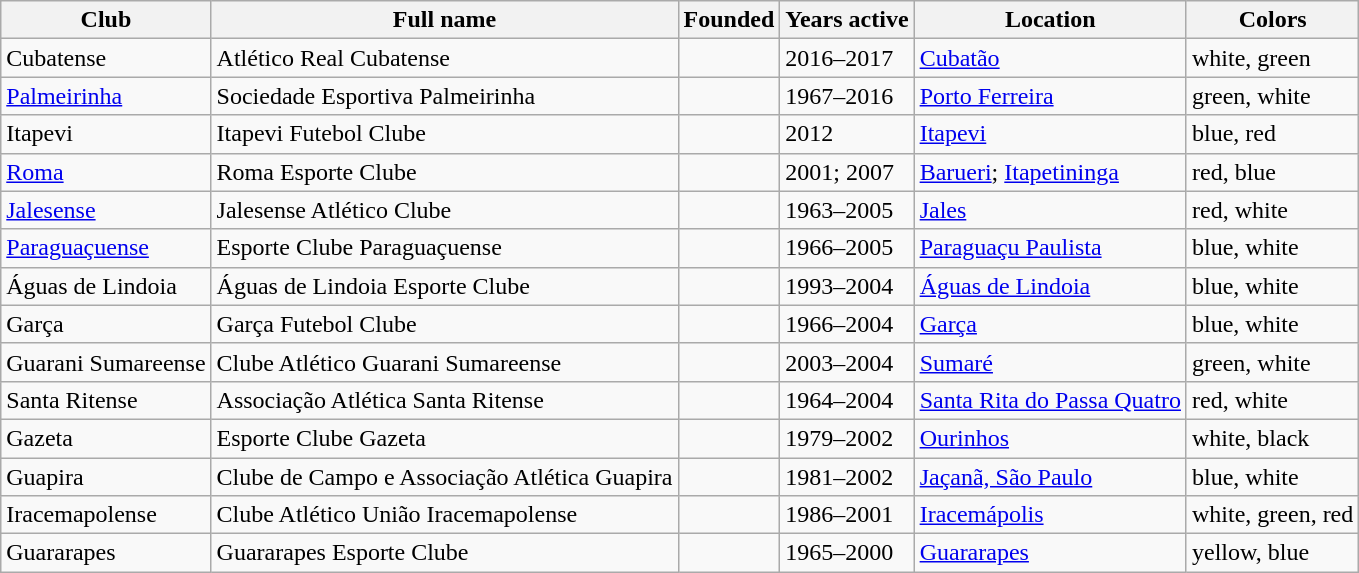<table class="wikitable sortable">
<tr>
<th>Club</th>
<th>Full name</th>
<th>Founded</th>
<th>Years active</th>
<th>Location</th>
<th>Colors</th>
</tr>
<tr>
<td>Cubatense</td>
<td>Atlético Real Cubatense</td>
<td></td>
<td>2016–2017</td>
<td><a href='#'>Cubatão</a></td>
<td>white, green</td>
</tr>
<tr>
<td><a href='#'>Palmeirinha</a></td>
<td>Sociedade Esportiva Palmeirinha</td>
<td></td>
<td>1967–2016</td>
<td><a href='#'>Porto Ferreira</a></td>
<td>green, white</td>
</tr>
<tr>
<td>Itapevi</td>
<td>Itapevi Futebol Clube</td>
<td></td>
<td>2012</td>
<td><a href='#'>Itapevi</a></td>
<td>blue, red</td>
</tr>
<tr>
<td><a href='#'>Roma</a></td>
<td>Roma Esporte Clube</td>
<td></td>
<td>2001; 2007</td>
<td><a href='#'>Barueri</a>; <a href='#'>Itapetininga</a></td>
<td>red, blue</td>
</tr>
<tr>
<td><a href='#'>Jalesense</a></td>
<td>Jalesense Atlético Clube</td>
<td></td>
<td>1963–2005</td>
<td><a href='#'>Jales</a></td>
<td>red, white</td>
</tr>
<tr>
<td><a href='#'>Paraguaçuense</a></td>
<td>Esporte Clube Paraguaçuense</td>
<td></td>
<td>1966–2005</td>
<td><a href='#'>Paraguaçu Paulista</a></td>
<td>blue, white</td>
</tr>
<tr>
<td>Águas de Lindoia</td>
<td>Águas de Lindoia Esporte Clube</td>
<td></td>
<td>1993–2004</td>
<td><a href='#'>Águas de Lindoia</a></td>
<td>blue, white</td>
</tr>
<tr>
<td>Garça</td>
<td>Garça Futebol Clube</td>
<td></td>
<td>1966–2004</td>
<td><a href='#'>Garça</a></td>
<td>blue, white</td>
</tr>
<tr>
<td>Guarani Sumareense</td>
<td>Clube Atlético Guarani Sumareense</td>
<td></td>
<td>2003–2004</td>
<td><a href='#'>Sumaré</a></td>
<td>green, white</td>
</tr>
<tr>
<td>Santa Ritense</td>
<td>Associação Atlética Santa Ritense</td>
<td></td>
<td>1964–2004</td>
<td><a href='#'>Santa Rita do Passa Quatro</a></td>
<td>red, white</td>
</tr>
<tr>
<td>Gazeta</td>
<td>Esporte Clube Gazeta</td>
<td></td>
<td>1979–2002</td>
<td><a href='#'>Ourinhos</a></td>
<td>white, black</td>
</tr>
<tr>
<td>Guapira</td>
<td>Clube de Campo e Associação Atlética Guapira</td>
<td></td>
<td>1981–2002</td>
<td><a href='#'>Jaçanã, São Paulo</a></td>
<td>blue, white</td>
</tr>
<tr>
<td>Iracemapolense</td>
<td>Clube Atlético União Iracemapolense</td>
<td></td>
<td>1986–2001</td>
<td><a href='#'>Iracemápolis</a></td>
<td>white, green, red</td>
</tr>
<tr>
<td>Guararapes</td>
<td>Guararapes Esporte Clube</td>
<td></td>
<td>1965–2000</td>
<td><a href='#'>Guararapes</a></td>
<td>yellow, blue</td>
</tr>
</table>
